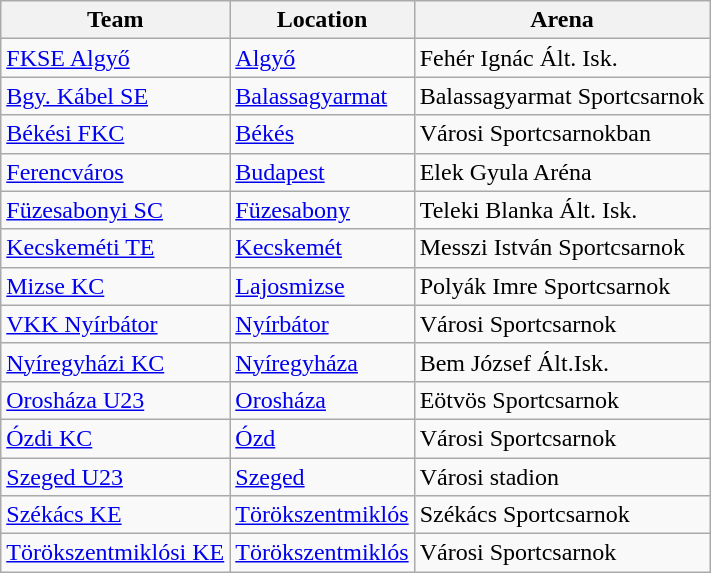<table class="wikitable sortable" style="text-align: left;">
<tr>
<th>Team</th>
<th>Location</th>
<th>Arena</th>
</tr>
<tr>
<td><a href='#'>FKSE Algyő</a></td>
<td><a href='#'>Algyő</a></td>
<td>Fehér Ignác Ált. Isk.</td>
</tr>
<tr>
<td><a href='#'>Bgy. Kábel SE</a></td>
<td><a href='#'>Balassagyarmat</a></td>
<td>Balassagyarmat Sportcsarnok</td>
</tr>
<tr>
<td><a href='#'>Békési FKC</a></td>
<td><a href='#'>Békés</a></td>
<td>Városi Sportcsarnokban</td>
</tr>
<tr>
<td><a href='#'>Ferencváros</a></td>
<td><a href='#'>Budapest</a></td>
<td>Elek Gyula Aréna</td>
</tr>
<tr>
<td><a href='#'>Füzesabonyi SC</a></td>
<td><a href='#'>Füzesabony</a></td>
<td>Teleki Blanka Ált. Isk.</td>
</tr>
<tr>
<td><a href='#'>Kecskeméti TE</a></td>
<td><a href='#'>Kecskemét</a></td>
<td>Messzi István Sportcsarnok</td>
</tr>
<tr>
<td><a href='#'>Mizse KC</a></td>
<td><a href='#'>Lajosmizse</a></td>
<td>Polyák Imre Sportcsarnok</td>
</tr>
<tr>
<td><a href='#'>VKK Nyírbátor</a></td>
<td><a href='#'>Nyírbátor</a></td>
<td>Városi Sportcsarnok</td>
</tr>
<tr>
<td><a href='#'>Nyíregyházi KC</a></td>
<td><a href='#'>Nyíregyháza</a></td>
<td>Bem József Ált.Isk.</td>
</tr>
<tr>
<td><a href='#'>Orosháza U23</a></td>
<td><a href='#'>Orosháza</a></td>
<td>Eötvös Sportcsarnok</td>
</tr>
<tr>
<td><a href='#'>Ózdi KC</a></td>
<td><a href='#'>Ózd</a></td>
<td>Városi Sportcsarnok</td>
</tr>
<tr>
<td><a href='#'>Szeged U23</a></td>
<td><a href='#'>Szeged</a></td>
<td>Városi stadion</td>
</tr>
<tr>
<td><a href='#'>Székács KE</a></td>
<td><a href='#'>Törökszentmiklós</a></td>
<td>Székács Sportcsarnok</td>
</tr>
<tr>
<td><a href='#'>Törökszentmiklósi KE</a></td>
<td><a href='#'>Törökszentmiklós</a></td>
<td>Városi Sportcsarnok</td>
</tr>
</table>
